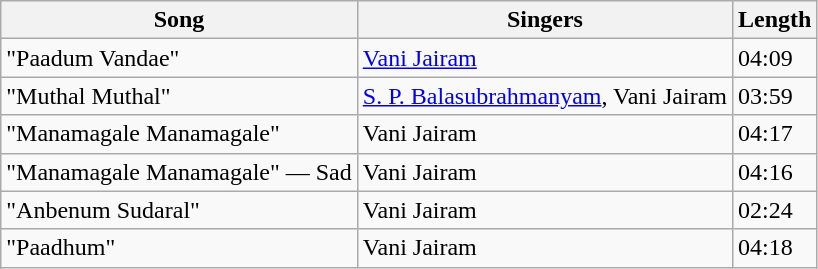<table class="wikitable">
<tr>
<th>Song</th>
<th>Singers</th>
<th>Length</th>
</tr>
<tr>
<td>"Paadum Vandae"</td>
<td><a href='#'>Vani Jairam</a></td>
<td>04:09</td>
</tr>
<tr>
<td>"Muthal Muthal"</td>
<td><a href='#'>S. P. Balasubrahmanyam</a>, Vani Jairam</td>
<td>03:59</td>
</tr>
<tr>
<td>"Manamagale Manamagale"</td>
<td>Vani Jairam</td>
<td>04:17</td>
</tr>
<tr>
<td>"Manamagale Manamagale" — Sad</td>
<td>Vani Jairam</td>
<td>04:16</td>
</tr>
<tr>
<td>"Anbenum Sudaral"</td>
<td>Vani Jairam</td>
<td>02:24</td>
</tr>
<tr>
<td>"Paadhum"</td>
<td>Vani Jairam</td>
<td>04:18</td>
</tr>
</table>
